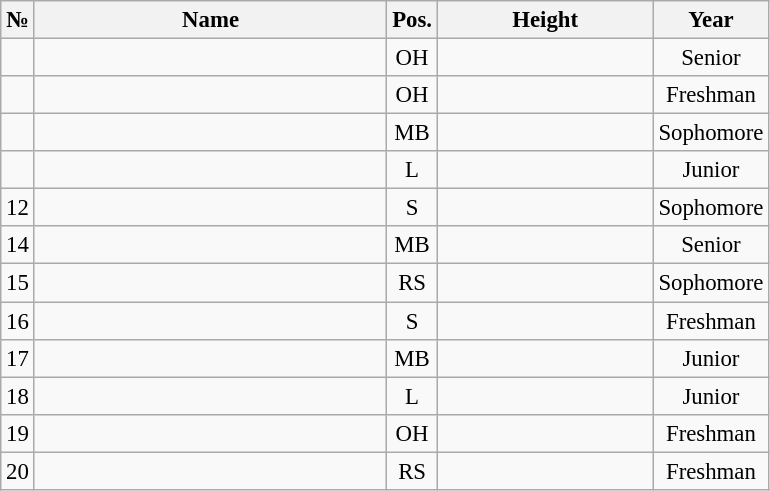<table class="wikitable sortable" style="font-size:95%; text-align:center;">
<tr>
<th>№</th>
<th style="width:15em">Name</th>
<th>Pos.</th>
<th style="width:9em">Height</th>
<th>Year</th>
</tr>
<tr>
<td></td>
<td align=left></td>
<td>OH</td>
<td></td>
<td>Senior</td>
</tr>
<tr>
<td></td>
<td align=left></td>
<td>OH</td>
<td></td>
<td>Freshman</td>
</tr>
<tr>
<td></td>
<td align=left></td>
<td>MB</td>
<td></td>
<td>Sophomore</td>
</tr>
<tr>
<td></td>
<td align=left></td>
<td>L</td>
<td></td>
<td>Junior</td>
</tr>
<tr>
<td>12</td>
<td align=left></td>
<td>S</td>
<td></td>
<td>Sophomore</td>
</tr>
<tr>
<td>14</td>
<td align=left></td>
<td>MB</td>
<td></td>
<td>Senior</td>
</tr>
<tr>
<td>15</td>
<td align=left></td>
<td>RS</td>
<td></td>
<td>Sophomore</td>
</tr>
<tr>
<td>16</td>
<td align=left></td>
<td>S</td>
<td></td>
<td>Freshman</td>
</tr>
<tr>
<td>17</td>
<td align=left></td>
<td>MB</td>
<td></td>
<td>Junior</td>
</tr>
<tr>
<td>18</td>
<td align=left></td>
<td>L</td>
<td></td>
<td>Junior</td>
</tr>
<tr>
<td>19</td>
<td align=left></td>
<td>OH</td>
<td></td>
<td>Freshman</td>
</tr>
<tr>
<td>20</td>
<td align=left></td>
<td>RS</td>
<td></td>
<td>Freshman</td>
</tr>
</table>
